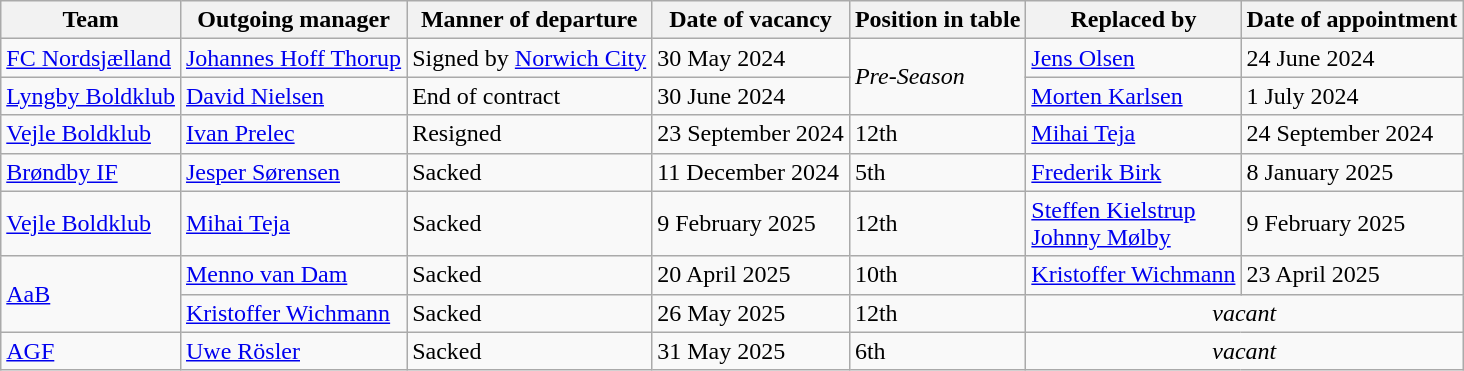<table class="wikitable">
<tr>
<th>Team</th>
<th>Outgoing manager</th>
<th>Manner of departure</th>
<th>Date of vacancy</th>
<th>Position in table</th>
<th>Replaced by</th>
<th>Date of appointment</th>
</tr>
<tr>
<td><a href='#'>FC Nordsjælland</a></td>
<td> <a href='#'>Johannes Hoff Thorup</a></td>
<td>Signed by <a href='#'>Norwich City</a></td>
<td>30 May 2024</td>
<td rowspan="2"><em>Pre-Season</em></td>
<td> <a href='#'>Jens Olsen</a></td>
<td>24 June 2024</td>
</tr>
<tr>
<td><a href='#'>Lyngby Boldklub</a></td>
<td> <a href='#'>David Nielsen</a></td>
<td>End of contract</td>
<td>30 June 2024</td>
<td> <a href='#'>Morten Karlsen</a></td>
<td>1 July 2024</td>
</tr>
<tr>
<td><a href='#'>Vejle Boldklub</a></td>
<td> <a href='#'>Ivan Prelec</a></td>
<td>Resigned</td>
<td>23 September 2024</td>
<td>12th</td>
<td> <a href='#'>Mihai Teja</a></td>
<td>24 September 2024</td>
</tr>
<tr>
<td><a href='#'>Brøndby IF</a></td>
<td> <a href='#'>Jesper Sørensen</a></td>
<td>Sacked</td>
<td>11 December 2024</td>
<td>5th</td>
<td> <a href='#'>Frederik Birk</a></td>
<td>8 January 2025</td>
</tr>
<tr>
<td><a href='#'>Vejle Boldklub</a></td>
<td> <a href='#'>Mihai Teja</a></td>
<td>Sacked</td>
<td>9 February 2025</td>
<td>12th</td>
<td> <a href='#'>Steffen Kielstrup</a><br> <a href='#'>Johnny Mølby</a></td>
<td>9 February 2025</td>
</tr>
<tr>
<td rowspan=2><a href='#'>AaB</a></td>
<td> <a href='#'>Menno van Dam</a></td>
<td>Sacked</td>
<td>20 April 2025</td>
<td>10th</td>
<td> <a href='#'>Kristoffer Wichmann</a></td>
<td>23 April 2025</td>
</tr>
<tr>
<td> <a href='#'>Kristoffer Wichmann</a></td>
<td>Sacked</td>
<td>26 May 2025</td>
<td>12th</td>
<td colspan=2 align=center><em>vacant</em></td>
</tr>
<tr>
<td><a href='#'>AGF</a></td>
<td> <a href='#'>Uwe Rösler</a></td>
<td>Sacked</td>
<td>31 May 2025</td>
<td>6th</td>
<td colspan=2 align=center><em>vacant</em></td>
</tr>
</table>
